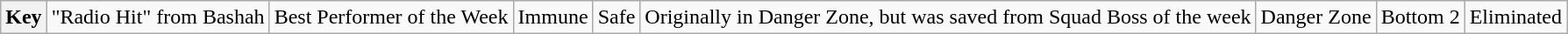<table class="wikitable">
<tr>
<th>Key</th>
<td> "Radio Hit" from Bashah</td>
<td> Best Performer of the Week</td>
<td> Immune</td>
<td> Safe</td>
<td> Originally in Danger Zone, but was saved from Squad Boss of the week</td>
<td> Danger Zone</td>
<td> Bottom 2</td>
<td> Eliminated</td>
</tr>
</table>
